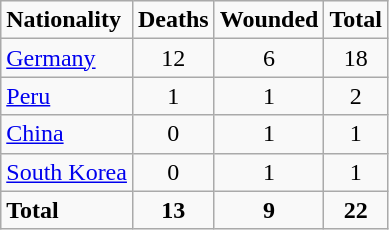<table class="wikitable sortable floatright" style="font-size:100%; text-align:left; margin:0 0 1.5em 1.5em;">
<tr>
<td align=left><strong>Nationality</strong></td>
<td align=center><strong>Deaths</strong></td>
<td align=center><strong>Wounded</strong></td>
<td align=center><strong>Total</strong></td>
</tr>
<tr>
<td align=left> <a href='#'>Germany</a></td>
<td align=center>12</td>
<td align=center>6</td>
<td align=center>18</td>
</tr>
<tr>
<td align=left> <a href='#'>Peru</a></td>
<td align=center>1</td>
<td align=center>1</td>
<td align=center>2</td>
</tr>
<tr>
<td align=left> <a href='#'>China</a></td>
<td align=center>0</td>
<td align=center>1</td>
<td align=center>1</td>
</tr>
<tr>
<td align=left> <a href='#'>South Korea</a></td>
<td align=center>0</td>
<td align=center>1</td>
<td align=center>1</td>
</tr>
<tr>
<td align=left><strong>Total</strong></td>
<td align=center><strong>13</strong></td>
<td align=center><strong>9</strong></td>
<td align=center><strong>22</strong></td>
</tr>
</table>
